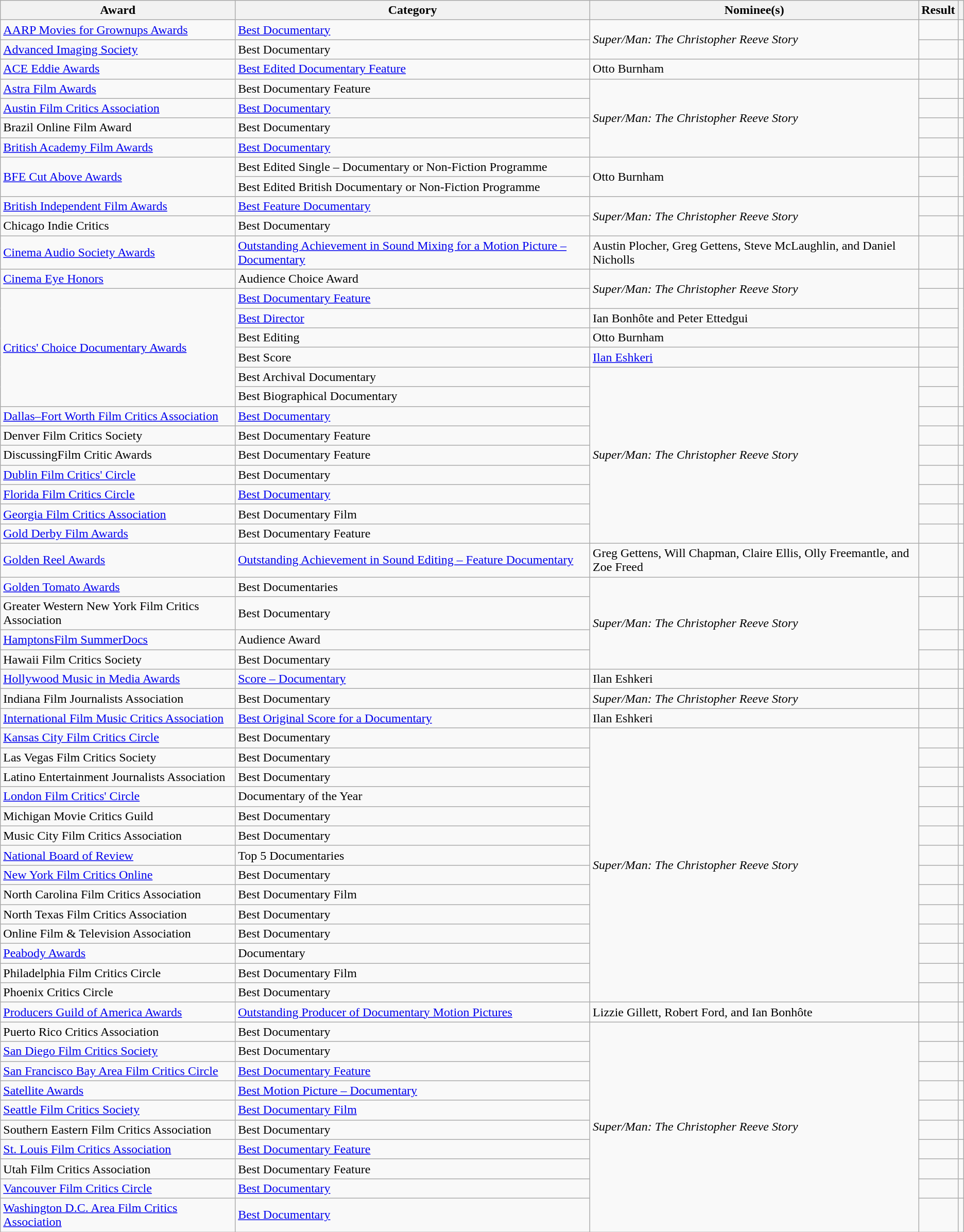<table class="wikitable">
<tr>
<th>Award</th>
<th>Category</th>
<th>Nominee(s)</th>
<th>Result</th>
<th></th>
</tr>
<tr>
<td><a href='#'>AARP Movies for Grownups Awards</a></td>
<td><a href='#'>Best Documentary</a></td>
<td rowspan="2"><em>Super/Man: The Christopher Reeve Story</em></td>
<td></td>
<td align="center"></td>
</tr>
<tr>
<td><a href='#'>Advanced Imaging Society</a></td>
<td>Best Documentary</td>
<td></td>
<td align="center"></td>
</tr>
<tr>
<td><a href='#'>ACE Eddie Awards</a></td>
<td><a href='#'>Best Edited Documentary Feature</a></td>
<td>Otto Burnham</td>
<td></td>
<td align="center"></td>
</tr>
<tr>
<td><a href='#'>Astra Film Awards</a></td>
<td>Best Documentary Feature</td>
<td rowspan="4"><em>Super/Man: The Christopher Reeve Story</em></td>
<td></td>
<td align="center"></td>
</tr>
<tr>
<td><a href='#'>Austin Film Critics Association</a></td>
<td><a href='#'>Best Documentary</a></td>
<td></td>
<td align="center"></td>
</tr>
<tr>
<td>Brazil Online Film Award</td>
<td>Best Documentary</td>
<td></td>
<td align="center"></td>
</tr>
<tr>
<td><a href='#'>British Academy Film Awards</a></td>
<td><a href='#'>Best Documentary</a></td>
<td></td>
<td align="center"></td>
</tr>
<tr>
<td rowspan="2"><a href='#'>BFE Cut Above Awards</a></td>
<td>Best Edited Single – Documentary or Non-Fiction Programme</td>
<td rowspan="2">Otto Burnham</td>
<td></td>
<td align="center" rowspan="2"></td>
</tr>
<tr>
<td>Best Edited British Documentary or Non-Fiction Programme</td>
<td></td>
</tr>
<tr>
<td><a href='#'>British Independent Film Awards</a></td>
<td><a href='#'>Best Feature Documentary</a></td>
<td rowspan="2"><em>Super/Man: The Christopher Reeve Story</em></td>
<td></td>
<td align="center"></td>
</tr>
<tr>
<td>Chicago Indie Critics</td>
<td>Best Documentary</td>
<td></td>
<td align="center"></td>
</tr>
<tr>
<td><a href='#'>Cinema Audio Society Awards</a></td>
<td><a href='#'>Outstanding Achievement in Sound Mixing for a Motion Picture – Documentary</a></td>
<td>Austin Plocher, Greg Gettens, Steve McLaughlin, and Daniel Nicholls</td>
<td></td>
<td align="center"></td>
</tr>
<tr>
<td><a href='#'>Cinema Eye Honors</a></td>
<td>Audience Choice Award</td>
<td rowspan="2"><em>Super/Man: The Christopher Reeve Story</em></td>
<td></td>
<td align="center"></td>
</tr>
<tr>
<td rowspan="6"><a href='#'>Critics' Choice Documentary Awards</a></td>
<td><a href='#'>Best Documentary Feature</a></td>
<td></td>
<td align="center" rowspan="6"></td>
</tr>
<tr>
<td><a href='#'>Best Director</a></td>
<td>Ian Bonhôte and Peter Ettedgui</td>
<td></td>
</tr>
<tr>
<td>Best Editing</td>
<td>Otto Burnham</td>
<td></td>
</tr>
<tr>
<td>Best Score</td>
<td><a href='#'>Ilan Eshkeri</a></td>
<td></td>
</tr>
<tr>
<td>Best Archival Documentary</td>
<td rowspan="9"><em>Super/Man: The Christopher Reeve Story</em></td>
<td></td>
</tr>
<tr>
<td>Best Biographical Documentary</td>
<td></td>
</tr>
<tr>
<td><a href='#'>Dallas–Fort Worth Film Critics Association</a></td>
<td><a href='#'>Best Documentary</a></td>
<td></td>
<td align="center"></td>
</tr>
<tr>
<td>Denver Film Critics Society</td>
<td>Best Documentary Feature</td>
<td></td>
<td align="center"></td>
</tr>
<tr>
<td>DiscussingFilm Critic Awards</td>
<td>Best Documentary Feature</td>
<td></td>
<td align="center"></td>
</tr>
<tr>
<td><a href='#'>Dublin Film Critics' Circle</a></td>
<td>Best Documentary</td>
<td></td>
<td align="center"></td>
</tr>
<tr>
<td><a href='#'>Florida Film Critics Circle</a></td>
<td><a href='#'>Best Documentary</a></td>
<td></td>
<td align="center"></td>
</tr>
<tr>
<td><a href='#'>Georgia Film Critics Association</a></td>
<td>Best Documentary Film</td>
<td></td>
<td align="center"></td>
</tr>
<tr>
<td><a href='#'>Gold Derby Film Awards</a></td>
<td>Best Documentary Feature</td>
<td></td>
<td align="center"></td>
</tr>
<tr>
<td><a href='#'>Golden Reel Awards</a></td>
<td><a href='#'>Outstanding Achievement in Sound Editing – Feature Documentary</a></td>
<td>Greg Gettens, Will Chapman, Claire Ellis, Olly Freemantle, and Zoe Freed</td>
<td></td>
<td align="center"></td>
</tr>
<tr>
<td><a href='#'>Golden Tomato Awards</a></td>
<td>Best Documentaries</td>
<td rowspan="4"><em>Super/Man: The Christopher Reeve Story</em></td>
<td></td>
<td align="center"></td>
</tr>
<tr>
<td>Greater Western New York Film Critics Association</td>
<td>Best Documentary</td>
<td></td>
<td align="center"></td>
</tr>
<tr>
<td><a href='#'>HamptonsFilm SummerDocs</a></td>
<td>Audience Award</td>
<td></td>
<td align="center"></td>
</tr>
<tr>
<td>Hawaii Film Critics Society</td>
<td>Best Documentary</td>
<td></td>
<td align="center"></td>
</tr>
<tr>
<td><a href='#'>Hollywood Music in Media Awards</a></td>
<td><a href='#'>Score – Documentary</a></td>
<td>Ilan Eshkeri</td>
<td></td>
<td align="center"></td>
</tr>
<tr>
<td>Indiana Film Journalists Association</td>
<td>Best Documentary</td>
<td><em>Super/Man: The Christopher Reeve Story</em></td>
<td></td>
<td align="center"></td>
</tr>
<tr>
<td><a href='#'>International Film Music Critics Association</a></td>
<td><a href='#'>Best Original Score for a Documentary</a></td>
<td>Ilan Eshkeri</td>
<td></td>
<td align="center"></td>
</tr>
<tr>
<td><a href='#'>Kansas City Film Critics Circle</a></td>
<td>Best Documentary</td>
<td rowspan="14"><em>Super/Man: The Christopher Reeve Story</em></td>
<td></td>
<td align="center"></td>
</tr>
<tr>
<td>Las Vegas Film Critics Society</td>
<td>Best Documentary</td>
<td></td>
<td align="center"></td>
</tr>
<tr>
<td>Latino Entertainment Journalists Association</td>
<td>Best Documentary</td>
<td></td>
<td align="center"></td>
</tr>
<tr>
<td><a href='#'>London Film Critics' Circle</a></td>
<td>Documentary of the Year</td>
<td></td>
<td align="center"></td>
</tr>
<tr>
<td>Michigan Movie Critics Guild</td>
<td>Best Documentary</td>
<td></td>
<td align="center"></td>
</tr>
<tr>
<td>Music City Film Critics Association</td>
<td>Best Documentary</td>
<td></td>
<td align="center"></td>
</tr>
<tr>
<td><a href='#'>National Board of Review</a></td>
<td>Top 5 Documentaries</td>
<td></td>
<td align="center"></td>
</tr>
<tr>
<td><a href='#'>New York Film Critics Online</a></td>
<td>Best Documentary</td>
<td></td>
<td align="center"></td>
</tr>
<tr>
<td>North Carolina Film Critics Association</td>
<td>Best Documentary Film</td>
<td></td>
<td align="center"></td>
</tr>
<tr>
<td>North Texas Film Critics Association</td>
<td>Best Documentary</td>
<td></td>
<td align="center"></td>
</tr>
<tr>
<td>Online Film & Television Association</td>
<td>Best Documentary</td>
<td></td>
<td align="center"></td>
</tr>
<tr>
<td><a href='#'>Peabody Awards</a></td>
<td>Documentary</td>
<td></td>
<td align="center"></td>
</tr>
<tr>
<td>Philadelphia Film Critics Circle</td>
<td>Best Documentary Film</td>
<td></td>
<td align="center"></td>
</tr>
<tr>
<td>Phoenix Critics Circle</td>
<td>Best Documentary</td>
<td></td>
<td align="center"></td>
</tr>
<tr>
<td><a href='#'>Producers Guild of America Awards</a></td>
<td><a href='#'>Outstanding Producer of Documentary Motion Pictures</a></td>
<td>Lizzie Gillett, Robert Ford, and Ian Bonhôte</td>
<td></td>
<td align="center"></td>
</tr>
<tr>
<td>Puerto Rico Critics Association</td>
<td>Best Documentary</td>
<td rowspan="10"><em>Super/Man: The Christopher Reeve Story</em></td>
<td></td>
<td align="center"></td>
</tr>
<tr>
<td><a href='#'>San Diego Film Critics Society</a></td>
<td>Best Documentary</td>
<td></td>
<td align="center"></td>
</tr>
<tr>
<td><a href='#'>San Francisco Bay Area Film Critics Circle</a></td>
<td><a href='#'>Best Documentary Feature</a></td>
<td></td>
<td align="center"></td>
</tr>
<tr>
<td><a href='#'>Satellite Awards</a></td>
<td><a href='#'>Best Motion Picture – Documentary</a></td>
<td></td>
<td align="center"></td>
</tr>
<tr>
<td><a href='#'>Seattle Film Critics Society</a></td>
<td><a href='#'>Best Documentary Film</a></td>
<td></td>
<td align="center"></td>
</tr>
<tr>
<td>Southern Eastern Film Critics Association</td>
<td>Best Documentary</td>
<td></td>
<td align="center"></td>
</tr>
<tr>
<td><a href='#'>St. Louis Film Critics Association</a></td>
<td><a href='#'>Best Documentary Feature</a></td>
<td></td>
<td align="center"></td>
</tr>
<tr>
<td>Utah Film Critics Association</td>
<td>Best Documentary Feature</td>
<td></td>
<td align="center"></td>
</tr>
<tr>
<td><a href='#'>Vancouver Film Critics Circle</a></td>
<td><a href='#'>Best Documentary</a></td>
<td></td>
<td align="center"></td>
</tr>
<tr>
<td><a href='#'>Washington D.C. Area Film Critics Association</a></td>
<td><a href='#'>Best Documentary</a></td>
<td></td>
<td align="center"></td>
</tr>
</table>
